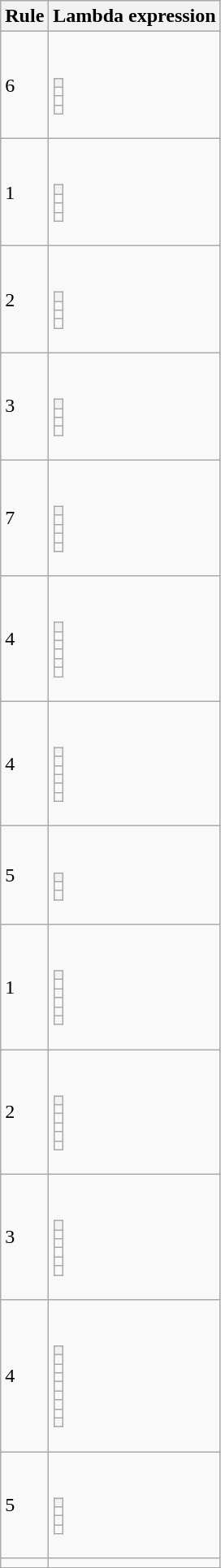<table class="wikitable mw-collapsible mw-collapsed">
<tr>
<th>Rule</th>
<th>Lambda expression</th>
</tr>
<tr>
<td>6</td>
<td><br><table class="wikitable mw-collapsible mw-collapsed">
<tr>
<th></th>
</tr>
<tr>
<td></td>
</tr>
<tr>
<td></td>
</tr>
<tr>
<td></td>
</tr>
</table>
</td>
</tr>
<tr>
<td>1</td>
<td><br><table class="wikitable mw-collapsible mw-collapsed">
<tr>
<th></th>
</tr>
<tr>
<td></td>
</tr>
<tr>
<td></td>
</tr>
<tr>
<td></td>
</tr>
</table>
</td>
</tr>
<tr>
<td>2</td>
<td><br><table class="wikitable mw-collapsible mw-collapsed">
<tr>
<th></th>
</tr>
<tr>
<td></td>
</tr>
<tr>
<td></td>
</tr>
<tr>
<td></td>
</tr>
</table>
</td>
</tr>
<tr>
<td>3</td>
<td><br><table class="wikitable mw-collapsible mw-collapsed">
<tr>
<th></th>
</tr>
<tr>
<td></td>
</tr>
<tr>
<td></td>
</tr>
<tr>
<td></td>
</tr>
</table>
</td>
</tr>
<tr>
<td>7</td>
<td><br><table class="wikitable mw-collapsible mw-collapsed">
<tr>
<th></th>
</tr>
<tr>
<td></td>
</tr>
<tr>
<td></td>
</tr>
<tr>
<td></td>
</tr>
<tr>
<td></td>
</tr>
</table>
</td>
</tr>
<tr>
<td>4</td>
<td><br><table class="wikitable mw-collapsible mw-collapsed">
<tr>
<th></th>
</tr>
<tr>
<td></td>
</tr>
<tr>
<td></td>
</tr>
<tr>
<td></td>
</tr>
<tr>
<td></td>
</tr>
<tr>
<td></td>
</tr>
</table>
</td>
</tr>
<tr>
<td>4</td>
<td><br><table class="wikitable mw-collapsible mw-collapsed">
<tr>
<th></th>
</tr>
<tr>
<td></td>
</tr>
<tr>
<td></td>
</tr>
<tr>
<td></td>
</tr>
<tr>
<td></td>
</tr>
<tr>
<td></td>
</tr>
</table>
</td>
</tr>
<tr>
<td>5</td>
<td><br><table class="wikitable mw-collapsible mw-collapsed">
<tr>
<th></th>
</tr>
<tr>
<td></td>
</tr>
<tr>
<td></td>
</tr>
</table>
</td>
</tr>
<tr>
<td>1</td>
<td><br><table class="wikitable mw-collapsible mw-collapsed">
<tr>
<th></th>
</tr>
<tr>
<td></td>
</tr>
<tr>
<td></td>
</tr>
<tr>
<td></td>
</tr>
<tr>
<td></td>
</tr>
<tr>
<td></td>
</tr>
</table>
</td>
</tr>
<tr>
<td>2</td>
<td><br><table class="wikitable mw-collapsible mw-collapsed">
<tr>
<th></th>
</tr>
<tr>
<td></td>
</tr>
<tr>
<td></td>
</tr>
<tr>
<td></td>
</tr>
<tr>
<td></td>
</tr>
<tr>
<td></td>
</tr>
</table>
</td>
</tr>
<tr>
<td>3</td>
<td><br><table class="wikitable mw-collapsible mw-collapsed">
<tr>
<th></th>
</tr>
<tr>
<td></td>
</tr>
<tr>
<td></td>
</tr>
<tr>
<td></td>
</tr>
<tr>
<td></td>
</tr>
<tr>
<td></td>
</tr>
</table>
</td>
</tr>
<tr>
<td>4</td>
<td><br><table class="wikitable mw-collapsible mw-collapsed">
<tr>
<th></th>
</tr>
<tr>
<td></td>
</tr>
<tr>
<td></td>
</tr>
<tr>
<td></td>
</tr>
<tr>
<td></td>
</tr>
<tr>
<td></td>
</tr>
<tr>
<td></td>
</tr>
<tr>
<td></td>
</tr>
<tr>
<td></td>
</tr>
</table>
</td>
</tr>
<tr>
<td>5</td>
<td><br><table class="wikitable mw-collapsible mw-collapsed">
<tr>
<th></th>
</tr>
<tr>
<td></td>
</tr>
<tr>
<td></td>
</tr>
<tr>
<td></td>
</tr>
</table>
</td>
</tr>
<tr>
<td></td>
<td></td>
</tr>
</table>
